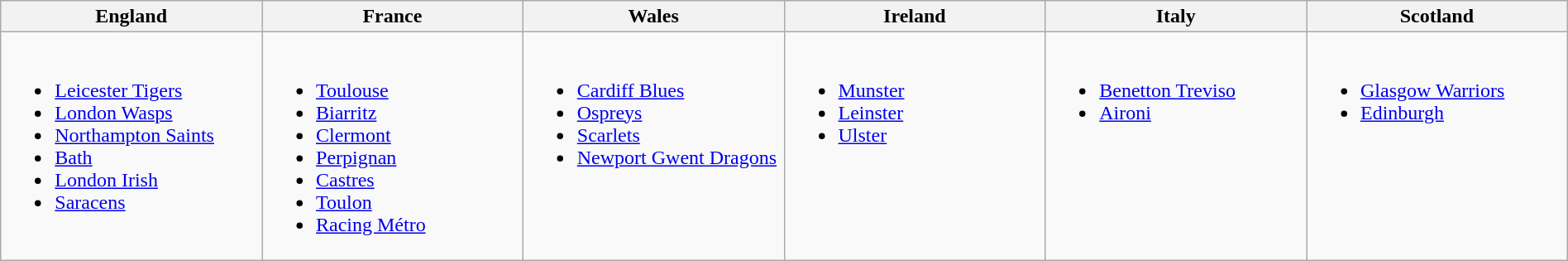<table class="wikitable" width=100%>
<tr>
<th width=16%>England</th>
<th width=16%>France</th>
<th width=16%>Wales</th>
<th width=16%>Ireland</th>
<th width=16%>Italy</th>
<th width=16%>Scotland</th>
</tr>
<tr valign=top>
<td><br><ul><li><a href='#'>Leicester Tigers</a></li><li><a href='#'>London Wasps</a></li><li><a href='#'>Northampton Saints</a></li><li><a href='#'>Bath</a></li><li><a href='#'>London Irish</a></li><li><a href='#'>Saracens</a></li></ul></td>
<td><br><ul><li><a href='#'>Toulouse</a></li><li><a href='#'>Biarritz</a></li><li><a href='#'>Clermont</a></li><li><a href='#'>Perpignan</a></li><li><a href='#'>Castres</a></li><li><a href='#'>Toulon</a></li><li><a href='#'>Racing Métro</a></li></ul></td>
<td><br><ul><li><a href='#'>Cardiff Blues</a></li><li><a href='#'>Ospreys</a></li><li><a href='#'>Scarlets</a></li><li><a href='#'>Newport Gwent Dragons</a></li></ul></td>
<td><br><ul><li><a href='#'>Munster</a></li><li><a href='#'>Leinster</a></li><li><a href='#'>Ulster</a></li></ul></td>
<td><br><ul><li><a href='#'>Benetton Treviso</a></li><li><a href='#'>Aironi</a></li></ul></td>
<td><br><ul><li><a href='#'>Glasgow Warriors</a></li><li><a href='#'>Edinburgh</a></li></ul></td>
</tr>
</table>
